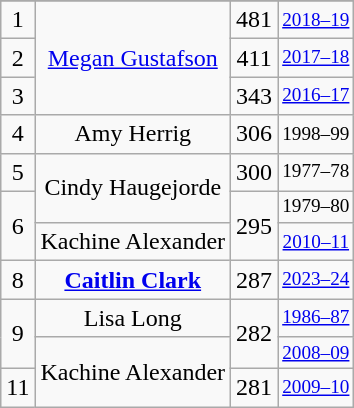<table class="wikitable sortable" style="text-align: center">
<tr>
</tr>
<tr>
<td>1</td>
<td rowspan=3><a href='#'>Megan Gustafson</a></td>
<td>481</td>
<td style="font-size:80%;"><a href='#'>2018–19</a></td>
</tr>
<tr>
<td>2</td>
<td>411</td>
<td style="font-size:80%;"><a href='#'>2017–18</a></td>
</tr>
<tr>
<td>3</td>
<td>343</td>
<td style="font-size:80%;"><a href='#'>2016–17</a></td>
</tr>
<tr>
<td>4</td>
<td>Amy Herrig</td>
<td>306</td>
<td style="font-size:80%;">1998–99</td>
</tr>
<tr>
<td>5</td>
<td rowspan=2>Cindy Haugejorde</td>
<td>300</td>
<td style="font-size:80%;">1977–78</td>
</tr>
<tr>
<td rowspan=2>6</td>
<td rowspan=2>295</td>
<td style="font-size:80%;">1979–80</td>
</tr>
<tr>
<td>Kachine Alexander</td>
<td style="font-size:80%;"><a href='#'>2010–11</a></td>
</tr>
<tr>
<td>8</td>
<td><strong><a href='#'>Caitlin Clark</a></strong></td>
<td>287</td>
<td style="font-size:80%;"><a href='#'>2023–24</a></td>
</tr>
<tr>
<td rowspan=2>9</td>
<td>Lisa Long</td>
<td rowspan=2>282</td>
<td style="font-size:80%;"><a href='#'>1986–87</a></td>
</tr>
<tr>
<td rowspan=2>Kachine Alexander</td>
<td style="font-size:80%;"><a href='#'>2008–09</a></td>
</tr>
<tr>
<td>11</td>
<td>281</td>
<td style="font-size:80%;"><a href='#'>2009–10</a></td>
</tr>
</table>
